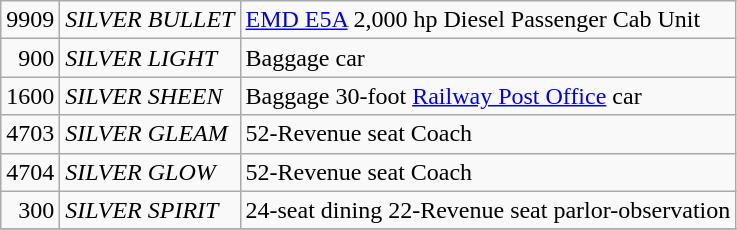<table class=wikitable>
<tr>
<td align=right>9909</td>
<td><em>SILVER BULLET</em></td>
<td><a href='#'>EMD E5A</a> 2,000 hp Diesel Passenger Cab Unit</td>
</tr>
<tr>
<td align=right>900</td>
<td><em>SILVER LIGHT</em></td>
<td>Baggage car</td>
</tr>
<tr>
<td align=right>1600</td>
<td><em>SILVER SHEEN</em></td>
<td>Baggage 30-foot <a href='#'>Railway Post Office</a> car</td>
</tr>
<tr>
<td align=right>4703</td>
<td><em>SILVER GLEAM</em></td>
<td>52-Revenue seat Coach</td>
</tr>
<tr>
<td align=right>4704</td>
<td><em>SILVER GLOW</em></td>
<td>52-Revenue seat Coach</td>
</tr>
<tr>
<td align=right>300</td>
<td><em>SILVER SPIRIT</em></td>
<td>24-seat dining 22-Revenue seat parlor-observation</td>
</tr>
<tr>
</tr>
</table>
